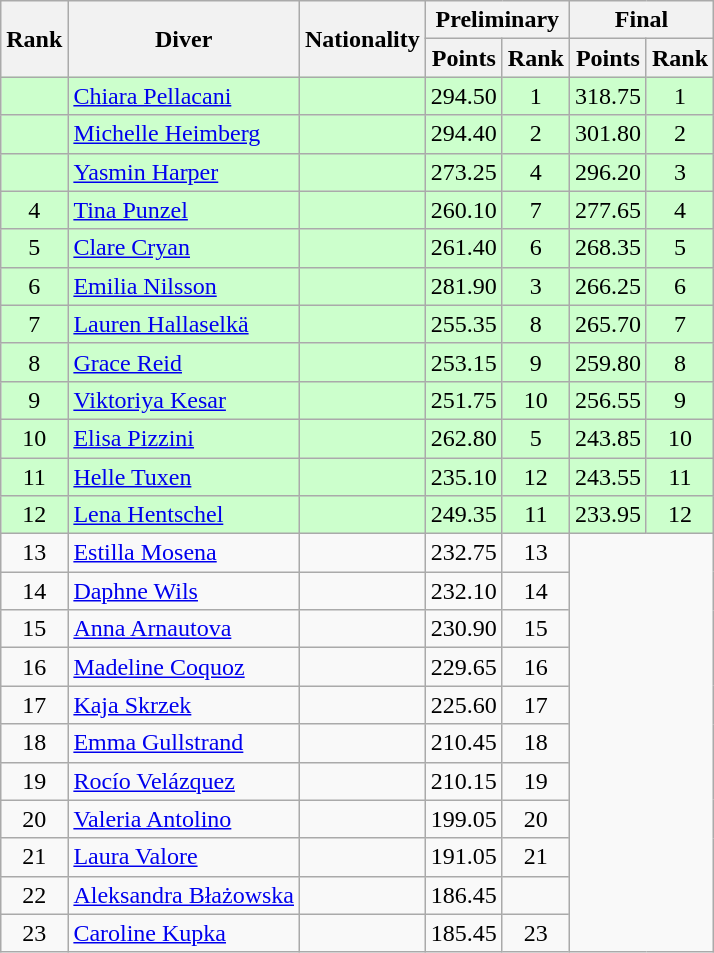<table class="wikitable sortable" style="text-align:center">
<tr>
<th rowspan=2>Rank</th>
<th rowspan=2>Diver</th>
<th rowspan=2>Nationality</th>
<th colspan=2>Preliminary</th>
<th colspan=2>Final</th>
</tr>
<tr>
<th>Points</th>
<th>Rank</th>
<th>Points</th>
<th>Rank</th>
</tr>
<tr bgcolor=ccffcc>
<td></td>
<td align=left><a href='#'>Chiara Pellacani</a></td>
<td align=left></td>
<td>294.50</td>
<td>1</td>
<td>318.75</td>
<td>1</td>
</tr>
<tr bgcolor=ccffcc>
<td></td>
<td align=left><a href='#'>Michelle Heimberg</a></td>
<td align=left></td>
<td>294.40</td>
<td>2</td>
<td>301.80</td>
<td>2</td>
</tr>
<tr bgcolor=ccffcc>
<td></td>
<td align=left><a href='#'>Yasmin Harper</a></td>
<td align=left></td>
<td>273.25</td>
<td>4</td>
<td>296.20</td>
<td>3</td>
</tr>
<tr bgcolor=ccffcc>
<td>4</td>
<td align=left><a href='#'>Tina Punzel</a></td>
<td align=left></td>
<td>260.10</td>
<td>7</td>
<td>277.65</td>
<td>4</td>
</tr>
<tr bgcolor=ccffcc>
<td>5</td>
<td align=left><a href='#'>Clare Cryan</a></td>
<td align=left></td>
<td>261.40</td>
<td>6</td>
<td>268.35</td>
<td>5</td>
</tr>
<tr bgcolor=ccffcc>
<td>6</td>
<td align=left><a href='#'>Emilia Nilsson</a></td>
<td align=left></td>
<td>281.90</td>
<td>3</td>
<td>266.25</td>
<td>6</td>
</tr>
<tr bgcolor=ccffcc>
<td>7</td>
<td align=left><a href='#'>Lauren Hallaselkä</a></td>
<td align=left></td>
<td>255.35</td>
<td>8</td>
<td>265.70</td>
<td>7</td>
</tr>
<tr bgcolor=ccffcc>
<td>8</td>
<td align=left><a href='#'>Grace Reid</a></td>
<td align=left></td>
<td>253.15</td>
<td>9</td>
<td>259.80</td>
<td>8</td>
</tr>
<tr bgcolor=ccffcc>
<td>9</td>
<td align=left><a href='#'>Viktoriya Kesar</a></td>
<td align=left></td>
<td>251.75</td>
<td>10</td>
<td>256.55</td>
<td>9</td>
</tr>
<tr bgcolor=ccffcc>
<td>10</td>
<td align=left><a href='#'>Elisa Pizzini</a></td>
<td align=left></td>
<td>262.80</td>
<td>5</td>
<td>243.85</td>
<td>10</td>
</tr>
<tr bgcolor=ccffcc>
<td>11</td>
<td align=left><a href='#'>Helle Tuxen</a></td>
<td align=left></td>
<td>235.10</td>
<td>12</td>
<td>243.55</td>
<td>11</td>
</tr>
<tr bgcolor=ccffcc>
<td>12</td>
<td align=left><a href='#'>Lena Hentschel</a></td>
<td align=left></td>
<td>249.35</td>
<td>11</td>
<td>233.95</td>
<td>12</td>
</tr>
<tr>
<td>13</td>
<td align=left><a href='#'>Estilla Mosena</a></td>
<td align=left></td>
<td>232.75</td>
<td>13</td>
<td colspan=2 rowspan=11></td>
</tr>
<tr>
<td>14</td>
<td align=left><a href='#'>Daphne Wils</a></td>
<td align=left></td>
<td>232.10</td>
<td>14</td>
</tr>
<tr>
<td>15</td>
<td align=left><a href='#'>Anna Arnautova</a></td>
<td align=left></td>
<td>230.90</td>
<td>15</td>
</tr>
<tr>
<td>16</td>
<td align=left><a href='#'>Madeline Coquoz</a></td>
<td align=left></td>
<td>229.65</td>
<td>16</td>
</tr>
<tr>
<td>17</td>
<td align=left><a href='#'>Kaja Skrzek</a></td>
<td align=left></td>
<td>225.60</td>
<td>17</td>
</tr>
<tr>
<td>18</td>
<td align=left><a href='#'>Emma Gullstrand</a></td>
<td align=left></td>
<td>210.45</td>
<td>18</td>
</tr>
<tr>
<td>19</td>
<td align=left><a href='#'>Rocío Velázquez</a></td>
<td align=left></td>
<td>210.15</td>
<td>19</td>
</tr>
<tr>
<td>20</td>
<td align=left><a href='#'>Valeria Antolino</a></td>
<td align=left></td>
<td>199.05</td>
<td>20</td>
</tr>
<tr>
<td>21</td>
<td align=left><a href='#'>Laura Valore</a></td>
<td align=left></td>
<td>191.05</td>
<td>21</td>
</tr>
<tr>
<td>22</td>
<td align=left><a href='#'>Aleksandra Błażowska</a></td>
<td align=left></td>
<td>186.45</td>
</tr>
<tr>
<td>23</td>
<td align=left><a href='#'>Caroline Kupka</a></td>
<td align=left></td>
<td>185.45</td>
<td>23</td>
</tr>
</table>
